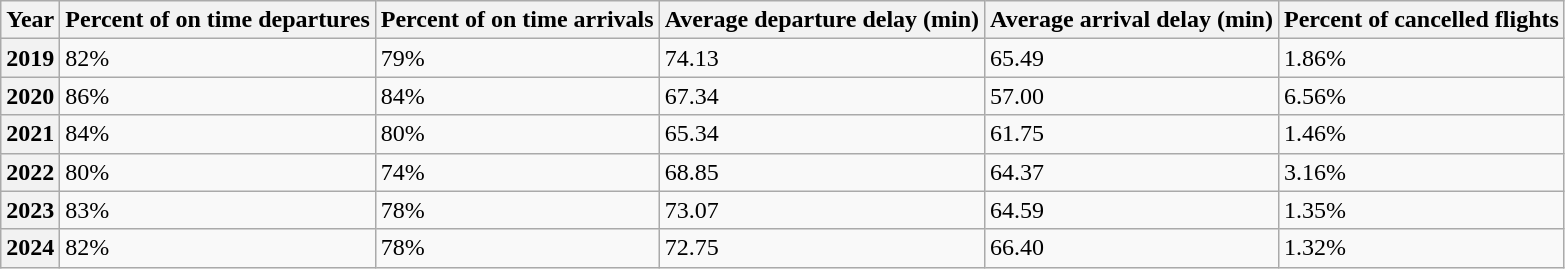<table class="wikitable sortable">
<tr>
<th>Year</th>
<th>Percent of on time departures</th>
<th>Percent of on time arrivals</th>
<th>Average departure delay (min)</th>
<th>Average arrival delay (min)</th>
<th>Percent of cancelled flights</th>
</tr>
<tr>
<th>2019</th>
<td>82%</td>
<td>79%</td>
<td>74.13</td>
<td>65.49</td>
<td>1.86%</td>
</tr>
<tr>
<th>2020</th>
<td>86%</td>
<td>84%</td>
<td>67.34</td>
<td>57.00</td>
<td>6.56%</td>
</tr>
<tr>
<th>2021</th>
<td>84%</td>
<td>80%</td>
<td>65.34</td>
<td>61.75</td>
<td>1.46%</td>
</tr>
<tr>
<th>2022</th>
<td>80%</td>
<td>74%</td>
<td>68.85</td>
<td>64.37</td>
<td>3.16%</td>
</tr>
<tr>
<th>2023</th>
<td>83%</td>
<td>78%</td>
<td>73.07</td>
<td>64.59</td>
<td>1.35%</td>
</tr>
<tr>
<th>2024</th>
<td>82%</td>
<td>78%</td>
<td>72.75</td>
<td>66.40</td>
<td>1.32%</td>
</tr>
</table>
